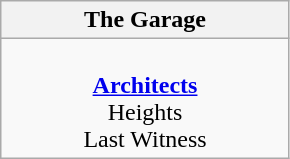<table class="wikitable">
<tr>
<th>The Garage</th>
</tr>
<tr>
<td valign="top" align="center" width=185><br><strong><a href='#'>Architects</a></strong>
<br>Heights
<br>Last Witness</td>
</tr>
</table>
